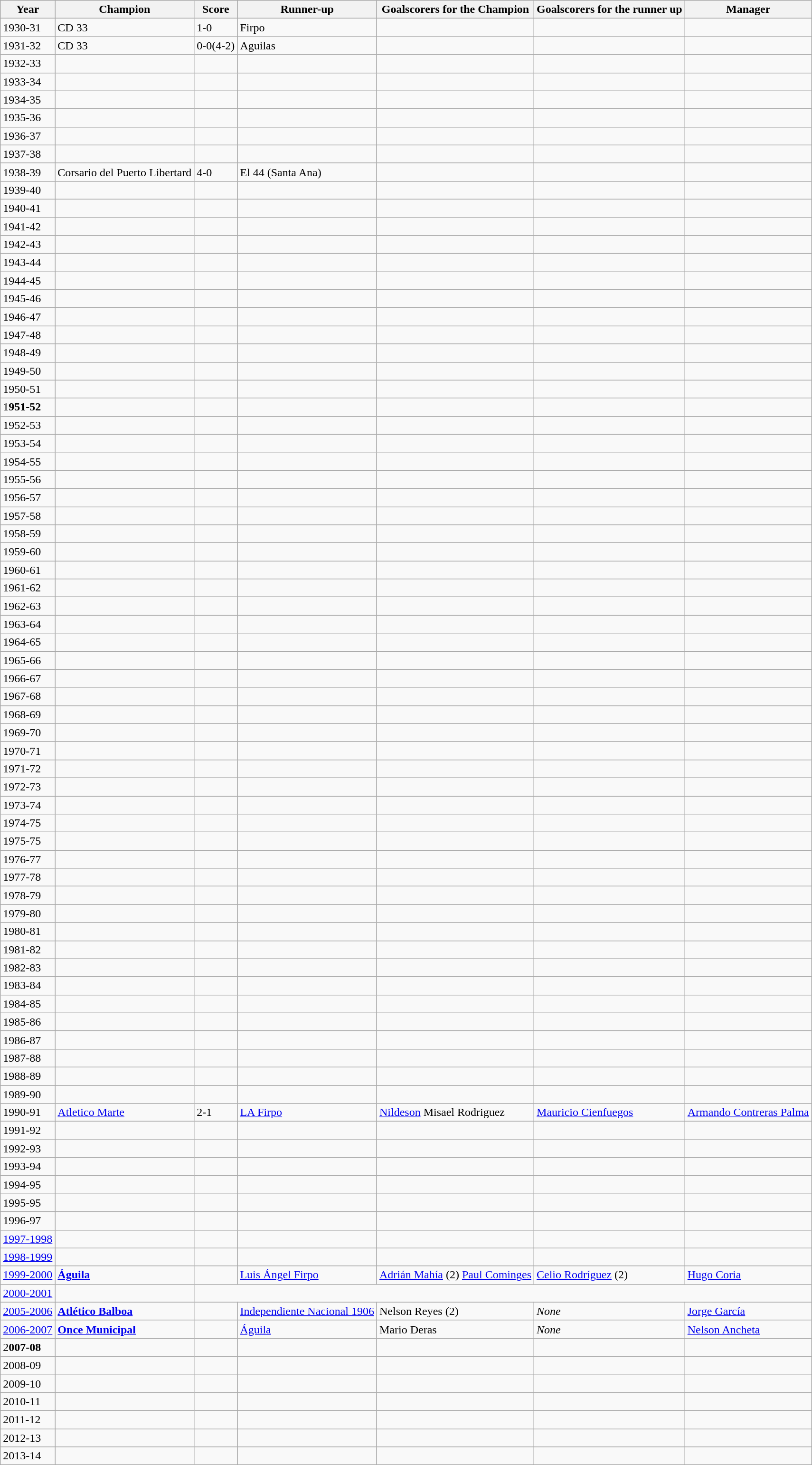<table class="wikitable sortable mw-collapsible mw-collapsed" style="margin:1em auto;">
<tr>
<th>Year</th>
<th>Champion</th>
<th>Score</th>
<th>Runner-up</th>
<th>Goalscorers for the Champion</th>
<th>Goalscorers for the runner up</th>
<th>Manager</th>
</tr>
<tr>
<td>1930-31</td>
<td>CD 33</td>
<td>1-0</td>
<td>Firpo</td>
<td></td>
<td></td>
<td></td>
</tr>
<tr>
<td>1931-32</td>
<td>CD 33</td>
<td>0-0(4-2)</td>
<td>Aguilas</td>
<td></td>
<td></td>
<td></td>
</tr>
<tr>
<td>1932-33</td>
<td></td>
<td></td>
<td></td>
<td></td>
<td></td>
<td></td>
</tr>
<tr>
<td>1933-34</td>
<td></td>
<td></td>
<td></td>
<td></td>
<td></td>
<td></td>
</tr>
<tr>
<td>1934-35</td>
<td></td>
<td></td>
<td></td>
<td></td>
<td></td>
<td></td>
</tr>
<tr>
<td>1935-36</td>
<td></td>
<td></td>
<td></td>
<td></td>
<td></td>
<td></td>
</tr>
<tr>
<td>1936-37</td>
<td></td>
<td></td>
<td></td>
<td></td>
<td></td>
<td></td>
</tr>
<tr>
<td>1937-38</td>
<td></td>
<td></td>
<td></td>
<td></td>
<td></td>
<td></td>
</tr>
<tr>
<td>1938-39</td>
<td>Corsario del Puerto Libertard</td>
<td>4-0</td>
<td>El 44 (Santa Ana)</td>
<td></td>
<td></td>
<td></td>
</tr>
<tr>
<td>1939-40</td>
<td></td>
<td></td>
<td></td>
<td></td>
<td></td>
<td></td>
</tr>
<tr>
<td>1940-41</td>
<td></td>
<td></td>
<td></td>
<td></td>
<td></td>
<td></td>
</tr>
<tr>
<td>1941-42</td>
<td></td>
<td></td>
<td></td>
<td></td>
<td></td>
<td></td>
</tr>
<tr>
<td>1942-43</td>
<td></td>
<td></td>
<td></td>
<td></td>
<td></td>
<td></td>
</tr>
<tr>
<td>1943-44</td>
<td></td>
<td></td>
<td></td>
<td></td>
<td></td>
<td></td>
</tr>
<tr>
<td>1944-45</td>
<td></td>
<td></td>
<td></td>
<td></td>
<td></td>
<td></td>
</tr>
<tr>
<td>1945-46</td>
<td></td>
<td></td>
<td></td>
<td></td>
<td></td>
<td></td>
</tr>
<tr>
<td>1946-47</td>
<td></td>
<td></td>
<td></td>
<td></td>
<td></td>
<td></td>
</tr>
<tr>
<td>1947-48</td>
<td></td>
<td></td>
<td></td>
<td></td>
<td></td>
<td></td>
</tr>
<tr>
<td>1948-49</td>
<td></td>
<td></td>
<td></td>
<td></td>
<td></td>
<td></td>
</tr>
<tr>
<td>1949-50</td>
<td></td>
<td></td>
<td></td>
<td></td>
<td></td>
<td></td>
</tr>
<tr>
<td>1950-51</td>
<td></td>
<td></td>
<td></td>
<td></td>
<td></td>
<td></td>
</tr>
<tr>
<td>1<strong>951-52</strong></td>
<td></td>
<td></td>
<td></td>
<td></td>
<td></td>
<td></td>
</tr>
<tr>
<td>1952-53</td>
<td></td>
<td></td>
<td></td>
<td></td>
<td></td>
<td></td>
</tr>
<tr>
<td>1953-54</td>
<td></td>
<td></td>
<td></td>
<td></td>
<td></td>
<td></td>
</tr>
<tr>
<td>1954-55</td>
<td></td>
<td></td>
<td></td>
<td></td>
<td></td>
<td></td>
</tr>
<tr>
<td>1955-56</td>
<td></td>
<td></td>
<td></td>
<td></td>
<td></td>
<td></td>
</tr>
<tr>
<td>1956-57</td>
<td></td>
<td></td>
<td></td>
<td></td>
<td></td>
<td></td>
</tr>
<tr>
<td>1957-58</td>
<td></td>
<td></td>
<td></td>
<td></td>
<td></td>
<td></td>
</tr>
<tr>
<td>1958-59</td>
<td></td>
<td></td>
<td></td>
<td></td>
<td></td>
<td></td>
</tr>
<tr>
<td>1959-60</td>
<td></td>
<td></td>
<td></td>
<td></td>
<td></td>
<td></td>
</tr>
<tr>
<td>1960-61</td>
<td></td>
<td></td>
<td></td>
<td></td>
<td></td>
<td></td>
</tr>
<tr>
<td>1961-62</td>
<td></td>
<td></td>
<td></td>
<td></td>
<td></td>
<td></td>
</tr>
<tr>
<td>1962-63</td>
<td></td>
<td></td>
<td></td>
<td></td>
<td></td>
<td></td>
</tr>
<tr>
<td>1963-64</td>
<td></td>
<td></td>
<td></td>
<td></td>
<td></td>
<td></td>
</tr>
<tr>
<td>1964-65</td>
<td></td>
<td></td>
<td></td>
<td></td>
<td></td>
<td></td>
</tr>
<tr>
<td>1965-66</td>
<td></td>
<td></td>
<td></td>
<td></td>
<td></td>
<td></td>
</tr>
<tr>
<td>1966-67</td>
<td></td>
<td></td>
<td></td>
<td></td>
<td></td>
<td></td>
</tr>
<tr>
<td>1967-68</td>
<td></td>
<td></td>
<td></td>
<td></td>
<td></td>
<td></td>
</tr>
<tr>
<td>1968-69</td>
<td></td>
<td></td>
<td></td>
<td></td>
<td></td>
<td></td>
</tr>
<tr>
<td>1969-70</td>
<td></td>
<td></td>
<td></td>
<td></td>
<td></td>
<td></td>
</tr>
<tr>
<td>1970-71</td>
<td></td>
<td></td>
<td></td>
<td></td>
<td></td>
<td></td>
</tr>
<tr>
<td>1971-72</td>
<td></td>
<td></td>
<td></td>
<td></td>
<td></td>
<td></td>
</tr>
<tr>
<td>1972-73</td>
<td></td>
<td></td>
<td></td>
<td></td>
<td></td>
<td></td>
</tr>
<tr>
<td>1973-74</td>
<td></td>
<td></td>
<td></td>
<td></td>
<td></td>
<td></td>
</tr>
<tr>
<td>1974-75</td>
<td></td>
<td></td>
<td></td>
<td></td>
<td></td>
<td></td>
</tr>
<tr>
<td>1975-75</td>
<td></td>
<td></td>
<td></td>
<td></td>
<td></td>
<td></td>
</tr>
<tr ---------------->
<td>1976-77</td>
<td></td>
<td></td>
<td></td>
<td></td>
<td></td>
<td></td>
</tr>
<tr>
<td>1977-78</td>
<td></td>
<td></td>
<td></td>
<td></td>
<td></td>
<td></td>
</tr>
<tr>
<td>1978-79</td>
<td></td>
<td></td>
<td></td>
<td></td>
<td></td>
<td></td>
</tr>
<tr>
<td>1979-80</td>
<td></td>
<td></td>
<td></td>
<td></td>
<td></td>
<td></td>
</tr>
<tr>
<td>1980-81</td>
<td></td>
<td></td>
<td></td>
<td></td>
<td></td>
<td></td>
</tr>
<tr>
<td>1981-82</td>
<td></td>
<td></td>
<td></td>
<td></td>
<td></td>
<td></td>
</tr>
<tr>
<td>1982-83</td>
<td></td>
<td></td>
<td></td>
<td></td>
<td></td>
<td></td>
</tr>
<tr>
<td>1983-84</td>
<td></td>
<td></td>
<td></td>
<td></td>
<td></td>
<td></td>
</tr>
<tr>
<td>1984-85</td>
<td></td>
<td></td>
<td></td>
<td></td>
<td></td>
<td></td>
</tr>
<tr>
<td>1985-86</td>
<td></td>
<td></td>
<td></td>
<td></td>
<td></td>
<td></td>
</tr>
<tr>
<td>1986-87</td>
<td></td>
<td></td>
<td></td>
<td></td>
<td></td>
<td></td>
</tr>
<tr>
<td>1987-88</td>
<td></td>
<td></td>
<td></td>
<td></td>
<td></td>
<td></td>
</tr>
<tr>
<td>1988-89</td>
<td></td>
<td></td>
<td></td>
<td></td>
<td></td>
<td></td>
</tr>
<tr>
<td>1989-90</td>
<td></td>
<td></td>
<td></td>
<td></td>
<td></td>
<td></td>
</tr>
<tr>
<td>1990-91</td>
<td><a href='#'>Atletico Marte</a></td>
<td>2-1</td>
<td><a href='#'>LA Firpo</a></td>
<td> <a href='#'>Nildeson</a> Misael Rodriguez</td>
<td> <a href='#'>Mauricio Cienfuegos</a></td>
<td>  <a href='#'>Armando Contreras Palma</a></td>
</tr>
<tr>
<td>1991-92</td>
<td></td>
<td></td>
<td></td>
<td></td>
<td></td>
<td></td>
</tr>
<tr>
<td>1992-93</td>
<td></td>
<td></td>
<td></td>
<td></td>
<td></td>
<td></td>
</tr>
<tr>
<td>1993-94</td>
<td></td>
<td></td>
<td></td>
<td></td>
<td></td>
<td></td>
</tr>
<tr>
<td>1994-95</td>
<td></td>
<td></td>
<td></td>
<td></td>
<td></td>
<td></td>
</tr>
<tr>
<td>1995-95</td>
<td></td>
<td></td>
<td></td>
<td></td>
<td></td>
<td></td>
</tr>
<tr>
<td>1996-97</td>
<td></td>
<td></td>
<td></td>
<td></td>
<td></td>
<td></td>
</tr>
<tr>
<td><a href='#'>1997-1998</a></td>
<td></td>
<td></td>
<td></td>
<td></td>
<td></td>
<td></td>
</tr>
<tr>
<td><a href='#'>1998-1999</a></td>
<td></td>
<td></td>
<td></td>
<td></td>
<td></td>
<td></td>
</tr>
<tr>
<td><a href='#'>1999-2000</a></td>
<td><strong><a href='#'>Águila</a></strong></td>
<td></td>
<td><a href='#'>Luis Ángel Firpo</a></td>
<td> <a href='#'>Adrián Mahía</a> (2)  <a href='#'>Paul Cominges</a></td>
<td> <a href='#'>Celio Rodríguez</a> (2)</td>
<td> <a href='#'>Hugo Coria</a></td>
</tr>
<tr>
<td><a href='#'>2000-2001</a></td>
<td></td>
</tr>
<tr>
<td><a href='#'>2005-2006</a></td>
<td><strong><a href='#'>Atlético Balboa</a></strong></td>
<td></td>
<td><a href='#'>Independiente Nacional 1906</a></td>
<td> Nelson Reyes (2)</td>
<td><em>None</em></td>
<td> <a href='#'>Jorge García</a></td>
</tr>
<tr>
<td><a href='#'>2006-2007</a></td>
<td><strong><a href='#'>Once Municipal</a></strong></td>
<td></td>
<td><a href='#'>Águila</a></td>
<td> Mario Deras</td>
<td><em>None</em></td>
<td> <a href='#'>Nelson Ancheta</a></td>
</tr>
<tr>
<td>2<strong>007-08</strong></td>
<td></td>
<td></td>
<td></td>
<td></td>
<td></td>
<td></td>
</tr>
<tr>
<td>2008-09</td>
<td></td>
<td></td>
<td></td>
<td></td>
<td></td>
<td></td>
</tr>
<tr ---------------->
<td>2009-10</td>
<td></td>
<td></td>
<td></td>
<td></td>
<td></td>
<td></td>
</tr>
<tr>
<td>2010-11</td>
<td></td>
<td></td>
<td></td>
<td></td>
<td></td>
<td></td>
</tr>
<tr>
<td>2011-12</td>
<td></td>
<td></td>
<td></td>
<td></td>
<td></td>
<td></td>
</tr>
<tr>
<td>2012-13</td>
<td></td>
<td></td>
<td></td>
<td></td>
<td></td>
<td></td>
</tr>
<tr>
<td>2013-14</td>
<td></td>
<td></td>
<td></td>
<td></td>
<td></td>
<td></td>
</tr>
</table>
